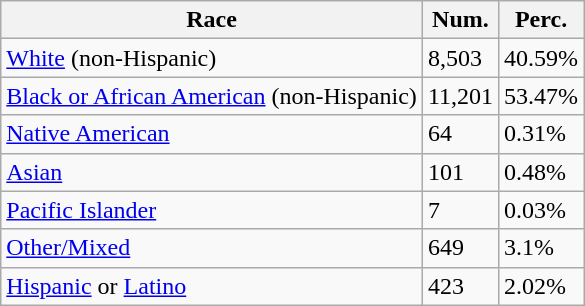<table class="wikitable">
<tr>
<th>Race</th>
<th>Num.</th>
<th>Perc.</th>
</tr>
<tr>
<td><a href='#'>White</a> (non-Hispanic)</td>
<td>8,503</td>
<td>40.59%</td>
</tr>
<tr>
<td><a href='#'>Black or African American</a> (non-Hispanic)</td>
<td>11,201</td>
<td>53.47%</td>
</tr>
<tr>
<td><a href='#'>Native American</a></td>
<td>64</td>
<td>0.31%</td>
</tr>
<tr>
<td><a href='#'>Asian</a></td>
<td>101</td>
<td>0.48%</td>
</tr>
<tr>
<td><a href='#'>Pacific Islander</a></td>
<td>7</td>
<td>0.03%</td>
</tr>
<tr>
<td><a href='#'>Other/Mixed</a></td>
<td>649</td>
<td>3.1%</td>
</tr>
<tr>
<td><a href='#'>Hispanic</a> or <a href='#'>Latino</a></td>
<td>423</td>
<td>2.02%</td>
</tr>
</table>
